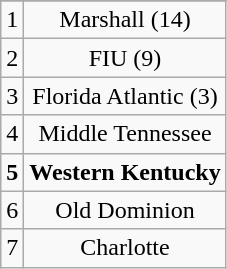<table class="wikitable" style="display: inline-table;">
<tr align="center">
</tr>
<tr align="center">
<td>1</td>
<td>Marshall (14)</td>
</tr>
<tr align="center">
<td>2</td>
<td>FIU (9)</td>
</tr>
<tr align="center">
<td>3</td>
<td>Florida Atlantic (3)</td>
</tr>
<tr align="center">
<td>4</td>
<td>Middle Tennessee</td>
</tr>
<tr align="center">
<td><strong>5</strong></td>
<td><strong>Western Kentucky</strong></td>
</tr>
<tr align="center">
<td>6</td>
<td>Old Dominion</td>
</tr>
<tr align="center">
<td>7</td>
<td>Charlotte</td>
</tr>
</table>
